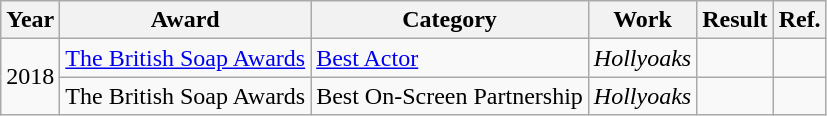<table class="wikitable plainrowheaders sortable">
<tr>
<th>Year</th>
<th>Award</th>
<th>Category</th>
<th>Work</th>
<th>Result</th>
<th>Ref.</th>
</tr>
<tr>
<td rowspan="2">2018</td>
<td><a href='#'>The British Soap Awards</a></td>
<td><a href='#'>Best Actor</a></td>
<td><em>Hollyoaks</em></td>
<td></td>
<td align="center"></td>
</tr>
<tr>
<td>The British Soap Awards</td>
<td>Best On-Screen Partnership</td>
<td><em>Hollyoaks</em></td>
<td></td>
<td align="center"></td>
</tr>
</table>
